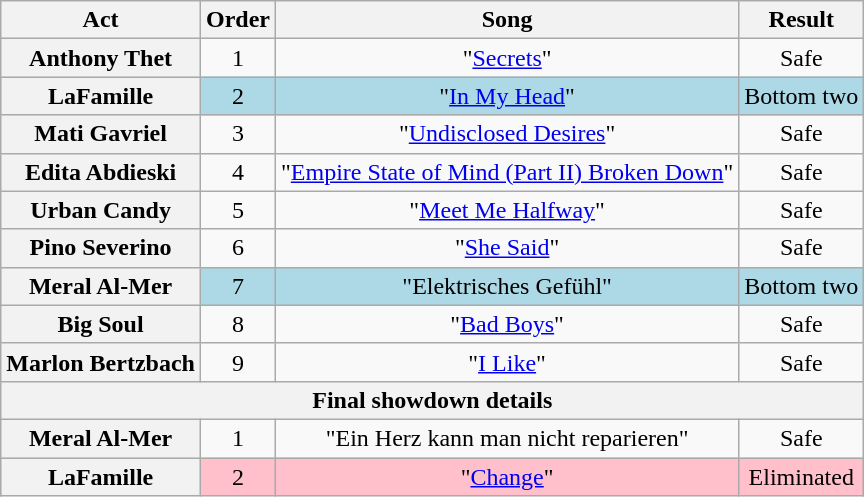<table class="wikitable plainrowheaders" style="text-align:center;">
<tr>
<th scope="col">Act</th>
<th scope="col">Order</th>
<th scope="col">Song</th>
<th scope="col">Result</th>
</tr>
<tr>
<th scope="row">Anthony Thet</th>
<td>1</td>
<td>"<a href='#'>Secrets</a>"</td>
<td>Safe</td>
</tr>
<tr bgcolor="lightblue">
<th scope="row">LaFamille</th>
<td>2</td>
<td>"<a href='#'>In My Head</a>"</td>
<td>Bottom two</td>
</tr>
<tr>
<th scope="row">Mati Gavriel</th>
<td>3</td>
<td>"<a href='#'>Undisclosed Desires</a>"</td>
<td>Safe</td>
</tr>
<tr>
<th scope="row">Edita Abdieski</th>
<td>4</td>
<td>"<a href='#'>Empire State of Mind (Part II) Broken Down</a>"</td>
<td>Safe</td>
</tr>
<tr>
<th scope="row">Urban Candy</th>
<td>5</td>
<td>"<a href='#'>Meet Me Halfway</a>"</td>
<td>Safe</td>
</tr>
<tr>
<th scope="row">Pino Severino</th>
<td>6</td>
<td>"<a href='#'>She Said</a>"</td>
<td>Safe</td>
</tr>
<tr bgcolor="lightblue">
<th scope="row">Meral Al-Mer</th>
<td>7</td>
<td>"Elektrisches Gefühl"</td>
<td>Bottom two</td>
</tr>
<tr>
<th scope="row">Big Soul</th>
<td>8</td>
<td>"<a href='#'>Bad Boys</a>"</td>
<td>Safe</td>
</tr>
<tr>
<th scope="row">Marlon Bertzbach</th>
<td>9</td>
<td>"<a href='#'>I Like</a>"</td>
<td>Safe</td>
</tr>
<tr>
<th colspan="4">Final showdown details</th>
</tr>
<tr>
<th scope="row">Meral Al-Mer</th>
<td>1</td>
<td>"Ein Herz kann man nicht reparieren"</td>
<td>Safe</td>
</tr>
<tr style="background:pink;">
<th scope="row">LaFamille</th>
<td>2</td>
<td>"<a href='#'>Change</a>"</td>
<td>Eliminated</td>
</tr>
</table>
